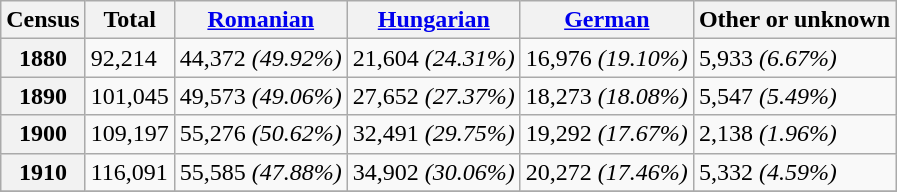<table class="wikitable">
<tr>
<th>Census</th>
<th>Total</th>
<th><a href='#'>Romanian</a></th>
<th><a href='#'>Hungarian</a></th>
<th><a href='#'>German</a></th>
<th>Other or unknown</th>
</tr>
<tr>
<th>1880</th>
<td>92,214</td>
<td>44,372 <em>(49.92%)</em></td>
<td>21,604 <em>(24.31%)</em></td>
<td>16,976 <em>(19.10%)</em></td>
<td>5,933 <em>(6.67%)</em></td>
</tr>
<tr>
<th>1890</th>
<td>101,045</td>
<td>49,573 <em>(49.06%)</em></td>
<td>27,652 <em>(27.37%)</em></td>
<td>18,273 <em>(18.08%)</em></td>
<td>5,547 <em>(5.49%)</em></td>
</tr>
<tr>
<th>1900</th>
<td>109,197</td>
<td>55,276 <em>(50.62%)</em></td>
<td>32,491 <em>(29.75%)</em></td>
<td>19,292 <em>(17.67%)</em></td>
<td>2,138 <em>(1.96%)</em></td>
</tr>
<tr>
<th>1910</th>
<td>116,091</td>
<td>55,585 <em>(47.88%)</em></td>
<td>34,902 <em>(30.06%)</em></td>
<td>20,272 <em>(17.46%)</em></td>
<td>5,332 <em>(4.59%)</em></td>
</tr>
<tr>
</tr>
</table>
